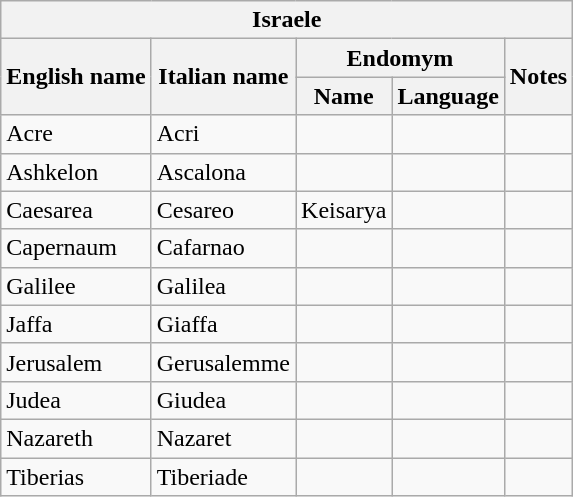<table class="wikitable sortable">
<tr>
<th colspan="5"> Israele</th>
</tr>
<tr>
<th rowspan="2">English name</th>
<th rowspan="2">Italian name</th>
<th colspan="2">Endomym</th>
<th rowspan="2">Notes</th>
</tr>
<tr>
<th>Name</th>
<th>Language</th>
</tr>
<tr>
<td>Acre</td>
<td>Acri</td>
<td></td>
<td></td>
<td></td>
</tr>
<tr>
<td>Ashkelon</td>
<td>Ascalona</td>
<td></td>
<td></td>
<td></td>
</tr>
<tr>
<td>Caesarea</td>
<td>Cesareo</td>
<td>Keisarya</td>
<td></td>
<td></td>
</tr>
<tr>
<td>Capernaum</td>
<td>Cafarnao</td>
<td></td>
<td></td>
<td></td>
</tr>
<tr>
<td>Galilee</td>
<td>Galilea</td>
<td></td>
<td></td>
<td></td>
</tr>
<tr>
<td>Jaffa</td>
<td>Giaffa</td>
<td></td>
<td></td>
<td></td>
</tr>
<tr>
<td>Jerusalem</td>
<td>Gerusalemme</td>
<td></td>
<td></td>
<td></td>
</tr>
<tr>
<td>Judea</td>
<td>Giudea</td>
<td></td>
<td></td>
<td></td>
</tr>
<tr>
<td>Nazareth</td>
<td>Nazaret</td>
<td></td>
<td></td>
<td></td>
</tr>
<tr>
<td>Tiberias</td>
<td>Tiberiade</td>
<td></td>
<td></td>
<td></td>
</tr>
</table>
